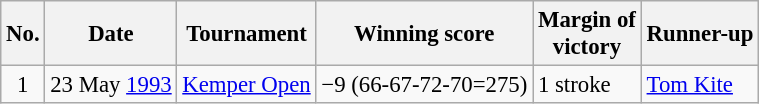<table class="wikitable" style="font-size:95%;">
<tr>
<th>No.</th>
<th>Date</th>
<th>Tournament</th>
<th>Winning score</th>
<th>Margin of<br>victory</th>
<th>Runner-up</th>
</tr>
<tr>
<td align=center>1</td>
<td align=right>23 May <a href='#'>1993</a></td>
<td><a href='#'>Kemper Open</a></td>
<td>−9 (66-67-72-70=275)</td>
<td>1 stroke</td>
<td> <a href='#'>Tom Kite</a></td>
</tr>
</table>
